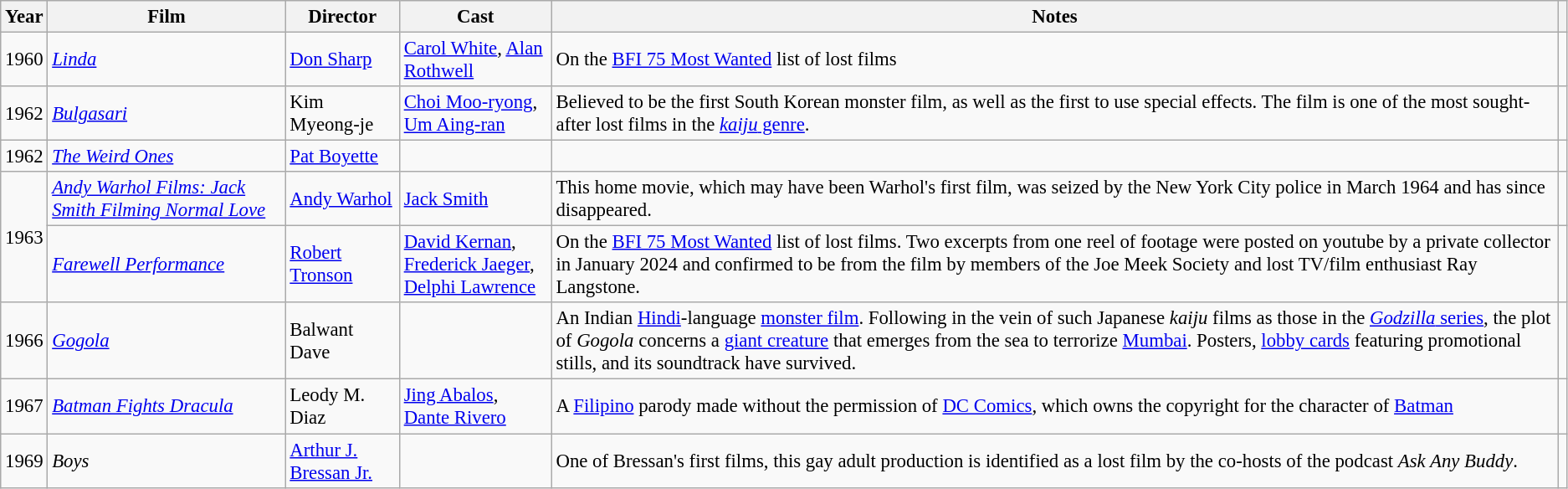<table class="wikitable sortable" style="font-size:95%">
<tr>
<th>Year</th>
<th>Film</th>
<th>Director</th>
<th>Cast</th>
<th>Notes</th>
<th class="unsortable"></th>
</tr>
<tr>
<td>1960</td>
<td><em><a href='#'>Linda</a></em></td>
<td><a href='#'>Don Sharp</a></td>
<td><a href='#'>Carol White</a>, <a href='#'>Alan Rothwell</a></td>
<td>On the <a href='#'>BFI 75 Most Wanted</a> list of lost films</td>
<td></td>
</tr>
<tr>
<td>1962</td>
<td><em><a href='#'>Bulgasari</a></em></td>
<td>Kim Myeong-je</td>
<td><a href='#'>Choi Moo-ryong</a>, <a href='#'>Um Aing-ran</a></td>
<td>Believed to be the first South Korean monster film, as well as the first to use special effects. The film is one of the most sought-after lost films in the <a href='#'><em>kaiju</em> genre</a>.</td>
<td></td>
</tr>
<tr>
<td>1962</td>
<td><em><a href='#'>The Weird Ones</a></em></td>
<td><a href='#'>Pat Boyette</a></td>
<td></td>
<td></td>
<td></td>
</tr>
<tr>
<td rowspan="2">1963</td>
<td><em><a href='#'>Andy Warhol Films: Jack Smith Filming Normal Love</a></em></td>
<td><a href='#'>Andy Warhol</a></td>
<td><a href='#'>Jack Smith</a></td>
<td>This home movie, which may have been Warhol's first film, was seized by the New York City police in March 1964 and has since disappeared.</td>
<td></td>
</tr>
<tr>
<td><em><a href='#'>Farewell Performance</a></em></td>
<td><a href='#'>Robert Tronson</a></td>
<td><a href='#'>David Kernan</a>,<br><a href='#'>Frederick Jaeger</a>,<br><a href='#'>Delphi Lawrence</a></td>
<td>On the <a href='#'>BFI 75 Most Wanted</a> list of lost films. Two excerpts from one reel of footage were posted on youtube by a private collector in January 2024 and confirmed to be from the film by members of the Joe Meek Society and lost TV/film enthusiast Ray Langstone.</td>
<td></td>
</tr>
<tr>
<td>1966</td>
<td><em><a href='#'>Gogola</a></em></td>
<td>Balwant Dave</td>
<td></td>
<td>An Indian <a href='#'>Hindi</a>-language <a href='#'>monster film</a>. Following in the vein of such Japanese <em>kaiju</em> films as those in the <a href='#'><em>Godzilla</em> series</a>, the plot of <em>Gogola</em> concerns a <a href='#'>giant creature</a> that emerges from the sea to terrorize <a href='#'>Mumbai</a>. Posters, <a href='#'>lobby cards</a> featuring promotional stills, and its soundtrack have survived.</td>
<td></td>
</tr>
<tr>
<td>1967</td>
<td><em><a href='#'>Batman Fights Dracula</a></em></td>
<td>Leody M. Diaz</td>
<td><a href='#'>Jing Abalos</a>, <a href='#'>Dante Rivero</a></td>
<td>A <a href='#'>Filipino</a> parody made without the permission of <a href='#'>DC Comics</a>, which owns the copyright for the character of <a href='#'>Batman</a></td>
<td></td>
</tr>
<tr>
<td>1969</td>
<td><em>Boys</em></td>
<td><a href='#'>Arthur J. Bressan Jr.</a></td>
<td></td>
<td>One of Bressan's first films, this gay adult production is identified as a lost film by the co-hosts of the podcast <em>Ask Any Buddy</em>.</td>
<td></td>
</tr>
</table>
